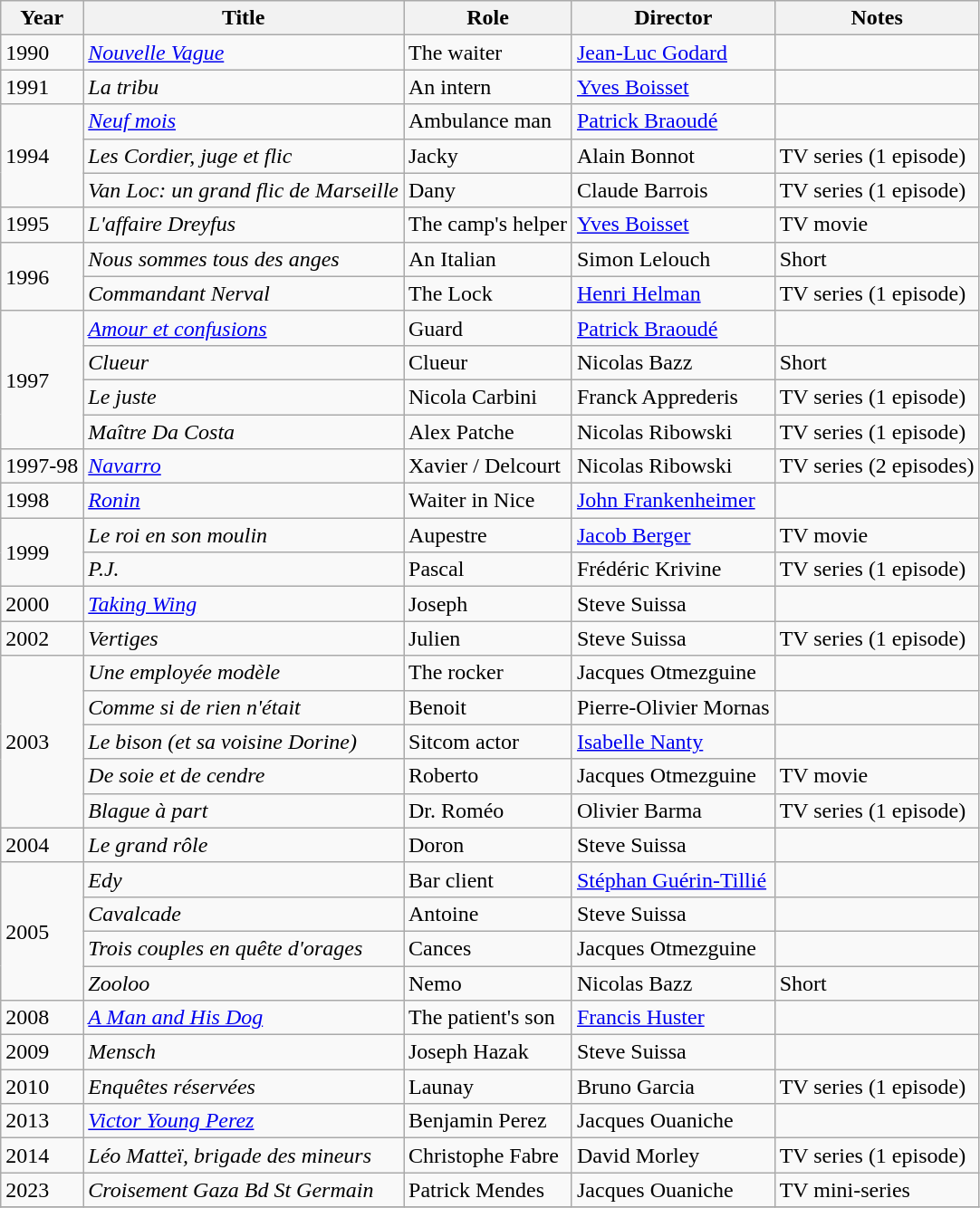<table class="wikitable">
<tr>
<th>Year</th>
<th>Title</th>
<th>Role</th>
<th>Director</th>
<th>Notes</th>
</tr>
<tr>
<td>1990</td>
<td><em><a href='#'>Nouvelle Vague</a></em></td>
<td>The waiter</td>
<td><a href='#'>Jean-Luc Godard</a></td>
<td></td>
</tr>
<tr>
<td>1991</td>
<td><em>La tribu</em></td>
<td>An intern</td>
<td><a href='#'>Yves Boisset</a></td>
<td></td>
</tr>
<tr>
<td rowspan=3>1994</td>
<td><em><a href='#'>Neuf mois</a></em></td>
<td>Ambulance man</td>
<td><a href='#'>Patrick Braoudé</a></td>
<td></td>
</tr>
<tr>
<td><em>Les Cordier, juge et flic</em></td>
<td>Jacky</td>
<td>Alain Bonnot</td>
<td>TV series (1 episode)</td>
</tr>
<tr>
<td><em>Van Loc: un grand flic de Marseille</em></td>
<td>Dany</td>
<td>Claude Barrois</td>
<td>TV series (1 episode)</td>
</tr>
<tr>
<td>1995</td>
<td><em>L'affaire Dreyfus</em></td>
<td>The camp's helper</td>
<td><a href='#'>Yves Boisset</a></td>
<td>TV movie</td>
</tr>
<tr>
<td rowspan=2>1996</td>
<td><em>Nous sommes tous des anges</em></td>
<td>An Italian</td>
<td>Simon Lelouch</td>
<td>Short</td>
</tr>
<tr>
<td><em>Commandant Nerval</em></td>
<td>The Lock</td>
<td><a href='#'>Henri Helman</a></td>
<td>TV series (1 episode)</td>
</tr>
<tr>
<td rowspan=4>1997</td>
<td><em><a href='#'>Amour et confusions</a></em></td>
<td>Guard</td>
<td><a href='#'>Patrick Braoudé</a></td>
<td></td>
</tr>
<tr>
<td><em>Clueur</em></td>
<td>Clueur</td>
<td>Nicolas Bazz</td>
<td>Short</td>
</tr>
<tr>
<td><em>Le juste</em></td>
<td>Nicola Carbini</td>
<td>Franck Apprederis</td>
<td>TV series (1 episode)</td>
</tr>
<tr>
<td><em>Maître Da Costa</em></td>
<td>Alex Patche</td>
<td>Nicolas Ribowski</td>
<td>TV series (1 episode)</td>
</tr>
<tr>
<td>1997-98</td>
<td><em><a href='#'>Navarro</a></em></td>
<td>Xavier / Delcourt</td>
<td>Nicolas Ribowski</td>
<td>TV series (2 episodes)</td>
</tr>
<tr>
<td>1998</td>
<td><em><a href='#'>Ronin</a></em></td>
<td>Waiter in Nice</td>
<td><a href='#'>John Frankenheimer</a></td>
<td></td>
</tr>
<tr>
<td rowspan=2>1999</td>
<td><em>Le roi en son moulin</em></td>
<td>Aupestre</td>
<td><a href='#'>Jacob Berger</a></td>
<td>TV movie</td>
</tr>
<tr>
<td><em>P.J.</em></td>
<td>Pascal</td>
<td>Frédéric Krivine</td>
<td>TV series (1 episode)</td>
</tr>
<tr>
<td>2000</td>
<td><em><a href='#'>Taking Wing</a></em></td>
<td>Joseph</td>
<td>Steve Suissa</td>
<td></td>
</tr>
<tr>
<td>2002</td>
<td><em>Vertiges</em></td>
<td>Julien</td>
<td>Steve Suissa</td>
<td>TV series (1 episode)</td>
</tr>
<tr>
<td rowspan=5>2003</td>
<td><em>Une employée modèle</em></td>
<td>The rocker</td>
<td>Jacques Otmezguine</td>
<td></td>
</tr>
<tr>
<td><em>Comme si de rien n'était</em></td>
<td>Benoit</td>
<td>Pierre-Olivier Mornas</td>
<td></td>
</tr>
<tr>
<td><em>Le bison (et sa voisine Dorine)</em></td>
<td>Sitcom actor</td>
<td><a href='#'>Isabelle Nanty</a></td>
<td></td>
</tr>
<tr>
<td><em>De soie et de cendre</em></td>
<td>Roberto</td>
<td>Jacques Otmezguine</td>
<td>TV movie</td>
</tr>
<tr>
<td><em>Blague à part</em></td>
<td>Dr. Roméo</td>
<td>Olivier Barma</td>
<td>TV series (1 episode)</td>
</tr>
<tr>
<td>2004</td>
<td><em>Le grand rôle</em></td>
<td>Doron</td>
<td>Steve Suissa</td>
<td></td>
</tr>
<tr>
<td rowspan=4>2005</td>
<td><em>Edy</em></td>
<td>Bar client</td>
<td><a href='#'>Stéphan Guérin-Tillié</a></td>
<td></td>
</tr>
<tr>
<td><em>Cavalcade</em></td>
<td>Antoine</td>
<td>Steve Suissa</td>
<td></td>
</tr>
<tr>
<td><em>Trois couples en quête d'orages</em></td>
<td>Cances</td>
<td>Jacques Otmezguine</td>
<td></td>
</tr>
<tr>
<td><em>Zooloo</em></td>
<td>Nemo</td>
<td>Nicolas Bazz</td>
<td>Short</td>
</tr>
<tr>
<td>2008</td>
<td><em><a href='#'>A Man and His Dog</a></em></td>
<td>The patient's son</td>
<td><a href='#'>Francis Huster</a></td>
<td></td>
</tr>
<tr>
<td>2009</td>
<td><em>Mensch</em></td>
<td>Joseph Hazak</td>
<td>Steve Suissa</td>
<td></td>
</tr>
<tr>
<td>2010</td>
<td><em>Enquêtes réservées</em></td>
<td>Launay</td>
<td>Bruno Garcia</td>
<td>TV series (1 episode)</td>
</tr>
<tr>
<td>2013</td>
<td><em><a href='#'>Victor Young Perez</a></em></td>
<td>Benjamin Perez</td>
<td>Jacques Ouaniche</td>
<td></td>
</tr>
<tr>
<td>2014</td>
<td><em>Léo Matteï, brigade des mineurs</em></td>
<td>Christophe Fabre</td>
<td>David Morley</td>
<td>TV series (1 episode)</td>
</tr>
<tr>
<td>2023</td>
<td><em>Croisement Gaza Bd St Germain</em></td>
<td>Patrick Mendes</td>
<td>Jacques Ouaniche</td>
<td>TV mini-series</td>
</tr>
<tr>
</tr>
</table>
